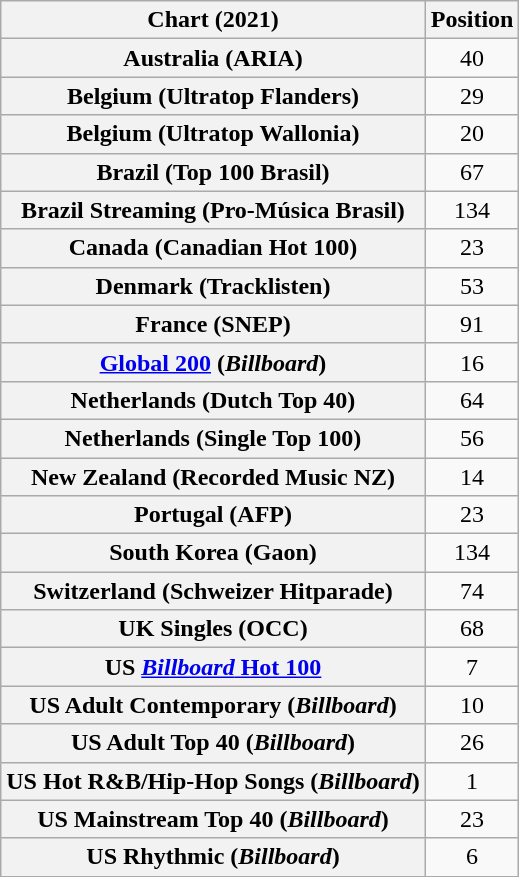<table class="wikitable sortable plainrowheaders" style="text-align:center">
<tr>
<th>Chart (2021)</th>
<th>Position</th>
</tr>
<tr>
<th scope="row">Australia (ARIA)</th>
<td>40</td>
</tr>
<tr>
<th scope="row">Belgium (Ultratop Flanders)</th>
<td>29</td>
</tr>
<tr>
<th scope="row">Belgium (Ultratop Wallonia)</th>
<td>20</td>
</tr>
<tr>
<th scope="row">Brazil (Top 100 Brasil)</th>
<td>67</td>
</tr>
<tr>
<th scope="row">Brazil Streaming (Pro-Música Brasil)</th>
<td>134</td>
</tr>
<tr>
<th scope="row">Canada (Canadian Hot 100)</th>
<td>23</td>
</tr>
<tr>
<th scope="row">Denmark (Tracklisten)</th>
<td>53</td>
</tr>
<tr>
<th scope="row">France (SNEP)</th>
<td>91</td>
</tr>
<tr>
<th scope="row"><a href='#'>Global 200</a> (<em>Billboard</em>)</th>
<td>16</td>
</tr>
<tr>
<th scope="row">Netherlands (Dutch Top 40)</th>
<td>64</td>
</tr>
<tr>
<th scope="row">Netherlands (Single Top 100)</th>
<td>56</td>
</tr>
<tr>
<th scope="row">New Zealand (Recorded Music NZ)</th>
<td>14</td>
</tr>
<tr>
<th scope="row">Portugal (AFP)</th>
<td>23</td>
</tr>
<tr>
<th scope="row">South Korea (Gaon)</th>
<td>134</td>
</tr>
<tr>
<th scope="row">Switzerland (Schweizer Hitparade)</th>
<td>74</td>
</tr>
<tr>
<th scope="row">UK Singles (OCC)</th>
<td>68</td>
</tr>
<tr>
<th scope="row">US <a href='#'><em>Billboard</em> Hot 100</a></th>
<td>7</td>
</tr>
<tr>
<th scope="row">US Adult Contemporary (<em>Billboard</em>)</th>
<td>10</td>
</tr>
<tr>
<th scope="row">US Adult Top 40 (<em>Billboard</em>)</th>
<td>26</td>
</tr>
<tr>
<th scope="row">US Hot R&B/Hip-Hop Songs (<em>Billboard</em>)</th>
<td>1</td>
</tr>
<tr>
<th scope="row">US Mainstream Top 40 (<em>Billboard</em>)</th>
<td>23</td>
</tr>
<tr>
<th scope="row">US Rhythmic (<em>Billboard</em>)</th>
<td>6</td>
</tr>
</table>
